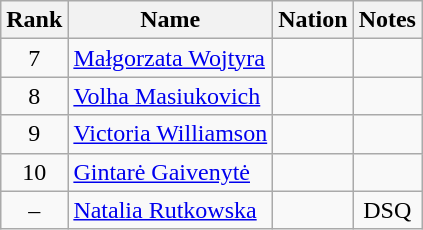<table class="wikitable sortable" style="text-align:center">
<tr>
<th>Rank</th>
<th>Name</th>
<th>Nation</th>
<th>Notes</th>
</tr>
<tr>
<td>7</td>
<td align=left><a href='#'>Małgorzata Wojtyra</a></td>
<td align=left></td>
<td></td>
</tr>
<tr>
<td>8</td>
<td align=left><a href='#'>Volha Masiukovich</a></td>
<td align=left></td>
<td></td>
</tr>
<tr>
<td>9</td>
<td align=left><a href='#'>Victoria Williamson</a></td>
<td align=left></td>
<td></td>
</tr>
<tr>
<td>10</td>
<td align=left><a href='#'>Gintarė Gaivenytė</a></td>
<td align=left></td>
<td></td>
</tr>
<tr>
<td>–</td>
<td align=left><a href='#'>Natalia Rutkowska</a></td>
<td align=left></td>
<td>DSQ</td>
</tr>
</table>
